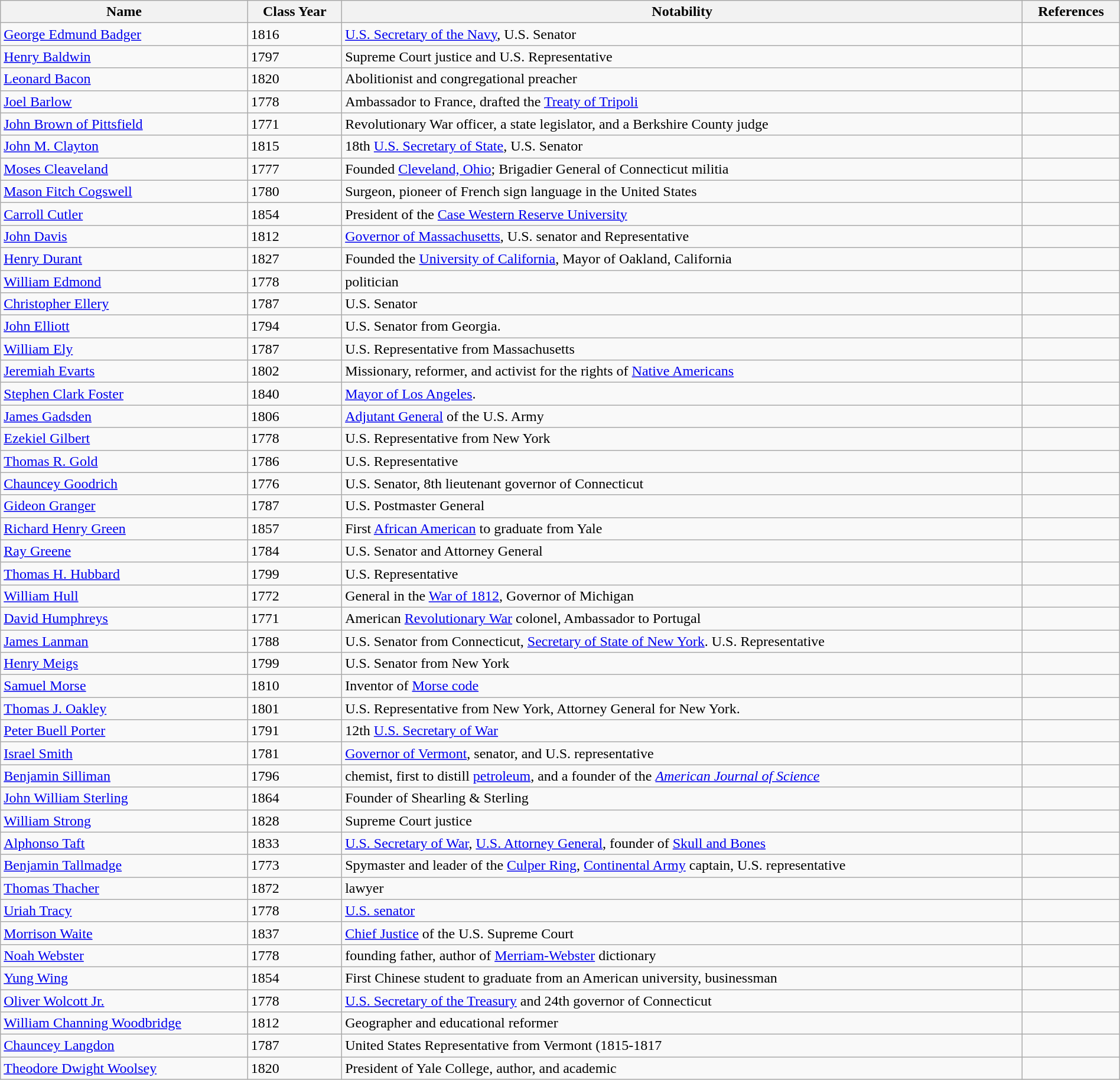<table class="wikitable sortable" style="width:100%;">
<tr>
<th>Name</th>
<th>Class Year</th>
<th>Notability</th>
<th>References</th>
</tr>
<tr>
<td><a href='#'>George Edmund Badger</a></td>
<td>1816</td>
<td><a href='#'>U.S. Secretary of the Navy</a>, U.S. Senator</td>
<td></td>
</tr>
<tr>
<td><a href='#'>Henry Baldwin</a></td>
<td>1797</td>
<td>Supreme Court justice and U.S. Representative</td>
<td></td>
</tr>
<tr>
<td><a href='#'>Leonard Bacon</a></td>
<td>1820</td>
<td>Abolitionist and congregational preacher</td>
<td></td>
</tr>
<tr>
<td><a href='#'>Joel Barlow</a></td>
<td>1778</td>
<td>Ambassador to France, drafted the <a href='#'>Treaty of Tripoli</a></td>
<td></td>
</tr>
<tr>
<td><a href='#'>John Brown of Pittsfield</a></td>
<td>1771</td>
<td>Revolutionary War officer, a state legislator, and a Berkshire County judge</td>
<td></td>
</tr>
<tr>
<td><a href='#'>John M. Clayton</a></td>
<td>1815</td>
<td>18th <a href='#'>U.S. Secretary of State</a>, U.S. Senator</td>
<td></td>
</tr>
<tr>
<td><a href='#'>Moses Cleaveland</a></td>
<td>1777</td>
<td>Founded <a href='#'>Cleveland, Ohio</a>; Brigadier General of Connecticut militia</td>
<td></td>
</tr>
<tr>
<td><a href='#'>Mason Fitch Cogswell</a></td>
<td>1780</td>
<td>Surgeon, pioneer of French sign language in the United States</td>
<td></td>
</tr>
<tr>
<td><a href='#'>Carroll Cutler</a></td>
<td>1854</td>
<td>President of the <a href='#'>Case Western Reserve University</a></td>
<td></td>
</tr>
<tr>
<td><a href='#'>John Davis</a></td>
<td>1812</td>
<td><a href='#'>Governor of Massachusetts</a>, U.S. senator and Representative</td>
<td></td>
</tr>
<tr>
<td><a href='#'>Henry Durant</a></td>
<td>1827</td>
<td>Founded the <a href='#'>University of California</a>, Mayor of Oakland, California</td>
<td></td>
</tr>
<tr>
<td><a href='#'>William Edmond</a></td>
<td>1778</td>
<td>politician</td>
<td></td>
</tr>
<tr>
<td><a href='#'>Christopher Ellery</a></td>
<td>1787</td>
<td>U.S. Senator</td>
<td></td>
</tr>
<tr>
<td><a href='#'>John Elliott</a></td>
<td>1794</td>
<td>U.S. Senator from Georgia.</td>
<td></td>
</tr>
<tr>
<td><a href='#'>William Ely</a></td>
<td>1787</td>
<td>U.S. Representative from Massachusetts</td>
<td></td>
</tr>
<tr>
<td><a href='#'>Jeremiah Evarts</a></td>
<td>1802</td>
<td>Missionary, reformer, and activist for the rights of <a href='#'>Native Americans</a></td>
<td></td>
</tr>
<tr>
<td><a href='#'>Stephen Clark Foster</a></td>
<td>1840</td>
<td><a href='#'>Mayor of Los Angeles</a>.</td>
<td></td>
</tr>
<tr>
<td><a href='#'>James Gadsden</a></td>
<td>1806</td>
<td><a href='#'>Adjutant General</a> of the U.S. Army</td>
<td></td>
</tr>
<tr>
<td><a href='#'>Ezekiel Gilbert</a></td>
<td>1778</td>
<td>U.S. Representative from New York</td>
<td></td>
</tr>
<tr>
<td><a href='#'>Thomas R. Gold</a></td>
<td>1786</td>
<td>U.S. Representative</td>
<td></td>
</tr>
<tr>
<td><a href='#'>Chauncey Goodrich</a></td>
<td>1776</td>
<td>U.S. Senator, 8th lieutenant governor of Connecticut</td>
<td></td>
</tr>
<tr>
<td><a href='#'>Gideon Granger</a></td>
<td>1787</td>
<td>U.S. Postmaster General</td>
<td></td>
</tr>
<tr>
<td><a href='#'>Richard Henry Green</a></td>
<td>1857</td>
<td>First <a href='#'>African American</a> to graduate from Yale</td>
<td></td>
</tr>
<tr>
<td><a href='#'>Ray Greene</a></td>
<td>1784</td>
<td>U.S. Senator and Attorney General</td>
<td></td>
</tr>
<tr>
<td><a href='#'>Thomas H. Hubbard</a></td>
<td>1799</td>
<td>U.S. Representative</td>
<td></td>
</tr>
<tr>
<td><a href='#'>William Hull</a></td>
<td>1772</td>
<td>General in the <a href='#'>War of 1812</a>, Governor of Michigan</td>
<td></td>
</tr>
<tr>
<td><a href='#'>David Humphreys</a></td>
<td>1771</td>
<td>American <a href='#'>Revolutionary War</a> colonel, Ambassador to Portugal</td>
<td></td>
</tr>
<tr>
<td><a href='#'>James Lanman</a></td>
<td>1788</td>
<td>U.S. Senator from Connecticut, <a href='#'>Secretary of State of New York</a>. U.S. Representative</td>
<td></td>
</tr>
<tr>
<td><a href='#'>Henry Meigs</a></td>
<td>1799</td>
<td>U.S. Senator from New York</td>
<td></td>
</tr>
<tr>
<td><a href='#'>Samuel Morse</a></td>
<td>1810</td>
<td>Inventor of <a href='#'>Morse code</a></td>
<td></td>
</tr>
<tr>
<td><a href='#'>Thomas J. Oakley</a></td>
<td>1801</td>
<td>U.S. Representative from New York, Attorney General for New York.</td>
<td></td>
</tr>
<tr>
<td><a href='#'>Peter Buell Porter</a></td>
<td>1791</td>
<td>12th <a href='#'>U.S. Secretary of War</a></td>
<td></td>
</tr>
<tr>
<td><a href='#'>Israel Smith</a></td>
<td>1781</td>
<td><a href='#'>Governor of Vermont</a>, senator, and U.S. representative</td>
<td></td>
</tr>
<tr>
<td><a href='#'>Benjamin Silliman</a></td>
<td>1796</td>
<td>chemist, first to distill <a href='#'>petroleum</a>, and a founder of the <em><a href='#'>American Journal of Science</a></em></td>
<td></td>
</tr>
<tr>
<td><a href='#'>John William Sterling</a></td>
<td>1864</td>
<td>Founder of Shearling & Sterling</td>
<td></td>
</tr>
<tr>
<td><a href='#'>William Strong</a></td>
<td>1828</td>
<td>Supreme Court justice</td>
<td></td>
</tr>
<tr>
<td><a href='#'>Alphonso Taft</a></td>
<td>1833</td>
<td><a href='#'>U.S. Secretary of War</a>, <a href='#'>U.S. Attorney General</a>, founder of <a href='#'>Skull and Bones</a></td>
<td></td>
</tr>
<tr>
<td><a href='#'>Benjamin Tallmadge</a></td>
<td>1773</td>
<td>Spymaster and leader of the <a href='#'>Culper Ring</a>, <a href='#'>Continental Army</a> captain, U.S. representative</td>
<td></td>
</tr>
<tr>
<td><a href='#'>Thomas Thacher</a></td>
<td>1872</td>
<td>lawyer</td>
<td></td>
</tr>
<tr>
<td><a href='#'>Uriah Tracy</a></td>
<td>1778</td>
<td><a href='#'>U.S. senator</a></td>
<td></td>
</tr>
<tr>
<td><a href='#'>Morrison Waite</a></td>
<td>1837</td>
<td><a href='#'>Chief Justice</a> of the U.S. Supreme Court</td>
<td></td>
</tr>
<tr>
<td><a href='#'>Noah Webster</a></td>
<td>1778</td>
<td>founding father, author of <a href='#'>Merriam-Webster</a> dictionary</td>
<td></td>
</tr>
<tr>
<td><a href='#'>Yung Wing</a></td>
<td>1854</td>
<td>First Chinese student to graduate from an American university, businessman</td>
<td></td>
</tr>
<tr>
<td><a href='#'>Oliver Wolcott Jr.</a></td>
<td>1778</td>
<td><a href='#'>U.S. Secretary of the Treasury</a> and 24th governor of Connecticut</td>
<td></td>
</tr>
<tr>
<td><a href='#'>William Channing Woodbridge</a></td>
<td>1812</td>
<td>Geographer and educational reformer</td>
</tr>
<tr>
<td><a href='#'>Chauncey Langdon</a></td>
<td>1787</td>
<td>United States Representative from Vermont (1815-1817</td>
<td></td>
</tr>
<tr>
<td><a href='#'>Theodore Dwight Woolsey</a></td>
<td>1820</td>
<td>President of Yale College, author, and academic</td>
<td></td>
</tr>
</table>
